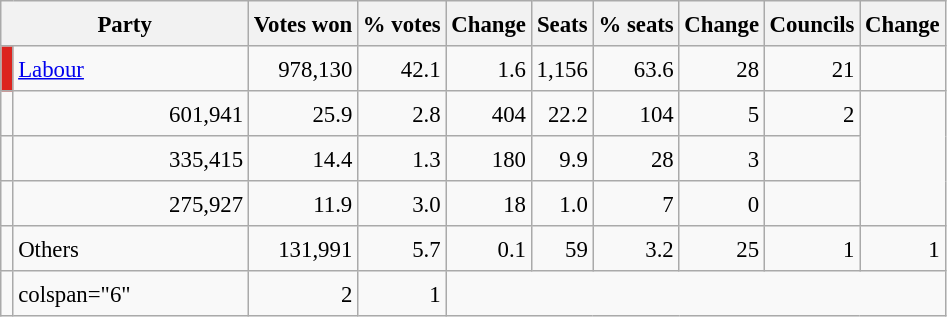<table class="wikitable" style="font-size:95%;line-height:23px">
<tr>
<th colspan="2">Party</th>
<th>Votes won</th>
<th>% votes</th>
<th>Change</th>
<th>Seats</th>
<th>% seats</th>
<th>Change</th>
<th>Councils</th>
<th>Change</th>
</tr>
<tr>
<td width="1" bgcolor="DC241f"></td>
<th colspan="1" style="text-align:left; font-weight:normal; background:#F9F9F9" width="150"><a href='#'>Labour</a></th>
<td align="right">978,130</td>
<td align="right">42.1</td>
<td align="right">1.6</td>
<td align="right">1,156</td>
<td align="right">63.6</td>
<td align="right">28</td>
<td align="right">21</td>
<td align="right"></td>
</tr>
<tr>
<td></td>
<td align="right">601,941</td>
<td align="right">25.9</td>
<td align="right">2.8</td>
<td align="right">404</td>
<td align="right">22.2</td>
<td align="right">104</td>
<td align="right">5</td>
<td align="right">2</td>
</tr>
<tr>
<td></td>
<td align="right">335,415</td>
<td align="right">14.4</td>
<td align="right">1.3</td>
<td align="right">180</td>
<td align="right">9.9</td>
<td align="right">28</td>
<td align="right">3</td>
<td align="right"></td>
</tr>
<tr>
<td></td>
<td align="right">275,927</td>
<td align="right">11.9</td>
<td align="right">3.0</td>
<td align="right">18</td>
<td align="right">1.0</td>
<td align="right">7</td>
<td align="right">0</td>
<td align="right"></td>
</tr>
<tr>
<td></td>
<td style="text-align:left;">Others</td>
<td align="right">131,991</td>
<td align="right">5.7</td>
<td align="right">0.1</td>
<td align="right">59</td>
<td align="right">3.2</td>
<td align="right">25</td>
<td align="right">1</td>
<td align="right">1</td>
</tr>
<tr>
<td></td>
<td>colspan="6"   </td>
<td align="right">2</td>
<td align="right">1</td>
</tr>
</table>
